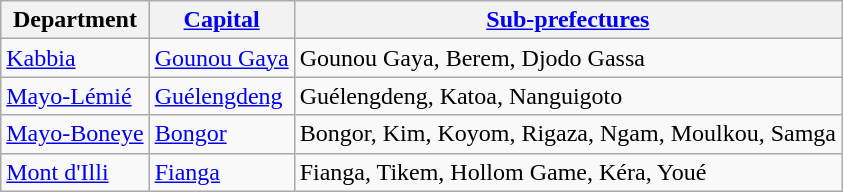<table class="wikitable">
<tr>
<th>Department</th>
<th><a href='#'>Capital</a></th>
<th><a href='#'>Sub-prefectures</a></th>
</tr>
<tr>
<td><a href='#'>Kabbia</a></td>
<td><a href='#'>Gounou Gaya</a></td>
<td>Gounou Gaya, Berem, Djodo Gassa</td>
</tr>
<tr>
<td><a href='#'>Mayo-Lémié</a></td>
<td><a href='#'>Guélengdeng</a></td>
<td>Guélengdeng, Katoa, Nanguigoto</td>
</tr>
<tr>
<td><a href='#'>Mayo-Boneye</a></td>
<td><a href='#'>Bongor</a></td>
<td>Bongor, Kim, Koyom, Rigaza, Ngam, Moulkou, Samga</td>
</tr>
<tr>
<td><a href='#'>Mont d'Illi</a></td>
<td><a href='#'>Fianga</a></td>
<td>Fianga, Tikem, Hollom Game, Kéra, Youé</td>
</tr>
</table>
